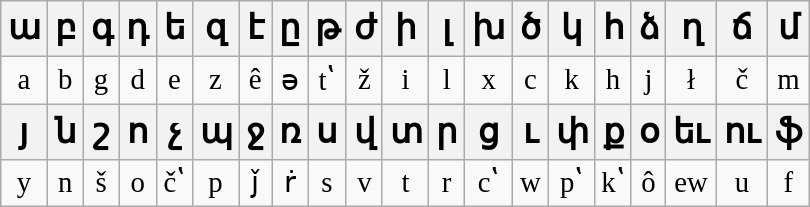<table class="wikitable" style="line-height:normal;text-align:center">
<tr style="font-size:1.4em">
<th>ա</th>
<th>բ</th>
<th>գ</th>
<th>դ</th>
<th>ե</th>
<th>զ</th>
<th>է</th>
<th>ը</th>
<th>թ</th>
<th>ժ</th>
<th>ի</th>
<th>լ</th>
<th>խ</th>
<th>ծ</th>
<th>կ</th>
<th>հ</th>
<th>ձ</th>
<th>ղ</th>
<th>ճ</th>
<th>մ</th>
</tr>
<tr style="font-size:1.2em">
<td>a</td>
<td>b</td>
<td>g</td>
<td>d</td>
<td>e</td>
<td>z</td>
<td>ê</td>
<td>ə</td>
<td>tʽ</td>
<td>ž</td>
<td>i</td>
<td>l</td>
<td>x</td>
<td>c</td>
<td>k</td>
<td>h</td>
<td>j</td>
<td>ł</td>
<td>č</td>
<td>m</td>
</tr>
<tr style="font-size:1.4em">
<th>յ</th>
<th>ն</th>
<th>շ</th>
<th>ո</th>
<th>չ</th>
<th>պ</th>
<th>ջ</th>
<th>ռ</th>
<th>ս</th>
<th>վ</th>
<th>տ</th>
<th>ր</th>
<th>ց</th>
<th>ւ</th>
<th>փ</th>
<th>ք</th>
<th>օ</th>
<th>եւ</th>
<th>ու</th>
<th>ֆ</th>
</tr>
<tr style="font-size:1.2em">
<td>y</td>
<td>n</td>
<td>š</td>
<td>o</td>
<td>čʽ</td>
<td>p</td>
<td>ǰ</td>
<td>ṙ</td>
<td>s</td>
<td>v</td>
<td>t</td>
<td>r</td>
<td>cʽ</td>
<td>w</td>
<td>pʽ</td>
<td>kʽ</td>
<td>ô</td>
<td>ew</td>
<td>u</td>
<td>f</td>
</tr>
</table>
